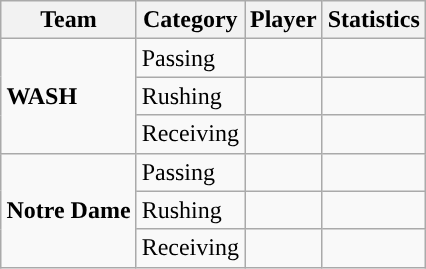<table class="wikitable" style="float: right;">
<tr>
<th>Team</th>
<th>Category</th>
<th>Player</th>
<th>Statistics</th>
</tr>
<tr>
<td rowspan=3><strong>WASH</strong></td>
<td>Passing</td>
<td></td>
<td></td>
</tr>
<tr>
<td>Rushing</td>
<td></td>
<td></td>
</tr>
<tr>
<td>Receiving</td>
<td></td>
<td></td>
</tr>
<tr>
<td rowspan=3><strong>Notre Dame</strong></td>
<td>Passing</td>
<td></td>
<td></td>
</tr>
<tr>
<td>Rushing</td>
<td></td>
<td></td>
</tr>
<tr>
<td>Receiving</td>
<td></td>
<td></td>
</tr>
</table>
